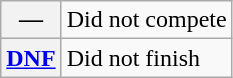<table class="wikitable">
<tr>
<th scope="row">—</th>
<td>Did not compete</td>
</tr>
<tr>
<th scope="row"><a href='#'>DNF</a></th>
<td>Did not finish</td>
</tr>
</table>
